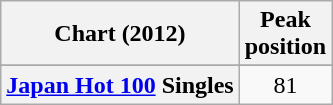<table class="wikitable plainrowheaders" style="text-align:center">
<tr>
<th>Chart (2012)</th>
<th>Peak<br>position</th>
</tr>
<tr>
</tr>
<tr>
<th scope="row"><a href='#'>Japan Hot 100</a> Singles</th>
<td>81</td>
</tr>
</table>
